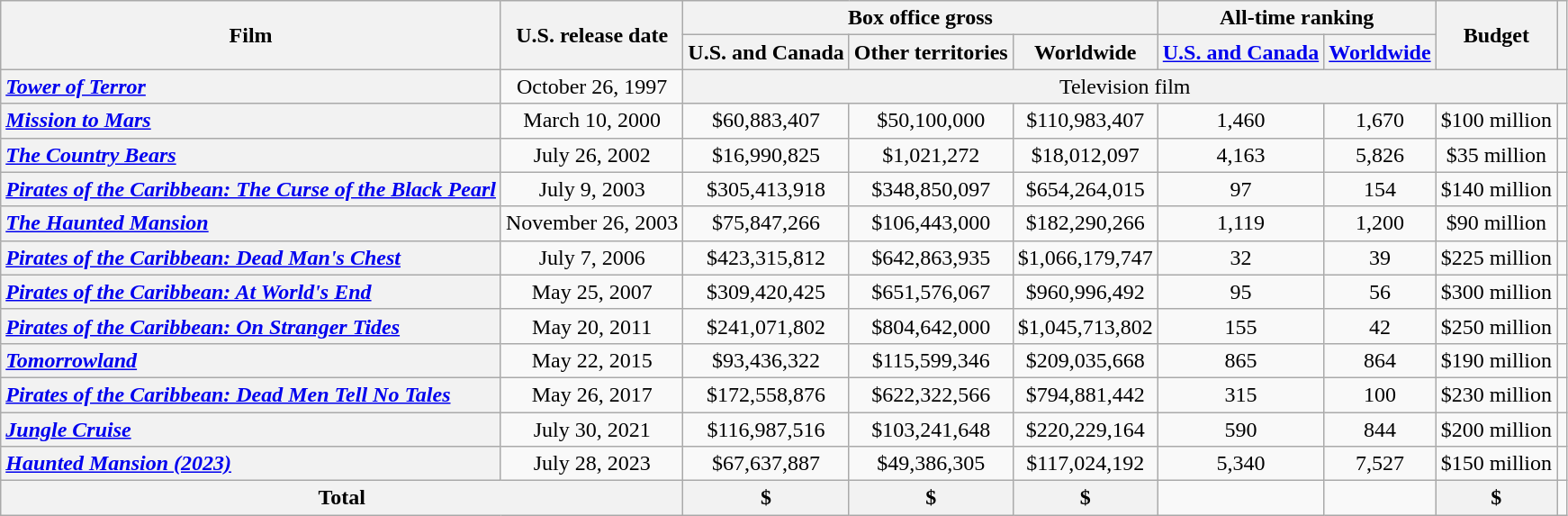<table class="wikitable plainrowheaders sortable" style="text-align: center">
<tr>
<th scope="col" rowspan="2">Film</th>
<th scope="col" rowspan="2">U.S. release date</th>
<th scope="col" colspan="3" class=sortable>Box office gross</th>
<th scope="col" colspan="2" text="wrap" class=unsortable>All-time ranking</th>
<th scope="col" rowspan="2">Budget</th>
<th scope="col" rowspan="2" class=unsortable></th>
</tr>
<tr>
<th scope="col">U.S. and Canada</th>
<th scope="col">Other territories</th>
<th scope="col">Worldwide</th>
<th scope="col" class=sortable><a href='#'>U.S. and Canada</a></th>
<th scope="col" class=sortable><a href='#'>Worldwide</a></th>
</tr>
<tr>
<th scope="row" style="text-align:left"><em><a href='#'>Tower of Terror</a></em></th>
<td>October 26, 1997</td>
<th colspan="8" style="font-weight:normal">Television film</th>
</tr>
<tr>
<th scope="row" style="text-align:left"><em><a href='#'>Mission to Mars</a></em></th>
<td>March 10, 2000</td>
<td>$60,883,407</td>
<td>$50,100,000</td>
<td>$110,983,407</td>
<td>1,460</td>
<td>1,670</td>
<td>$100 million</td>
<td></td>
</tr>
<tr>
<th scope="row" style="text-align:left"><em><a href='#'>The Country Bears</a></em></th>
<td>July 26, 2002</td>
<td>$16,990,825</td>
<td>$1,021,272</td>
<td>$18,012,097</td>
<td>4,163</td>
<td>5,826</td>
<td>$35 million</td>
<td></td>
</tr>
<tr>
<th scope="row" style="text-align:left"><em><a href='#'>Pirates of the Caribbean: The Curse of the Black Pearl</a></em></th>
<td>July 9, 2003</td>
<td>$305,413,918</td>
<td>$348,850,097</td>
<td>$654,264,015</td>
<td>97</td>
<td>154</td>
<td>$140 million</td>
<td></td>
</tr>
<tr>
<th scope="row" style="text-align:left"><em><a href='#'>The Haunted Mansion</a></em></th>
<td>November 26, 2003</td>
<td>$75,847,266</td>
<td>$106,443,000</td>
<td>$182,290,266</td>
<td>1,119</td>
<td>1,200</td>
<td>$90 million</td>
<td></td>
</tr>
<tr>
<th scope="row" style="text-align:left"><em><a href='#'>Pirates of the Caribbean: Dead Man's Chest</a></em></th>
<td>July 7, 2006</td>
<td>$423,315,812</td>
<td>$642,863,935</td>
<td>$1,066,179,747</td>
<td>32</td>
<td>39</td>
<td>$225 million</td>
<td></td>
</tr>
<tr>
<th scope="row" style="text-align:left"><em><a href='#'>Pirates of the Caribbean: At World's End</a></em></th>
<td>May 25, 2007</td>
<td>$309,420,425</td>
<td>$651,576,067</td>
<td>$960,996,492</td>
<td>95</td>
<td>56</td>
<td>$300 million</td>
<td></td>
</tr>
<tr>
<th scope="row" style="text-align:left"><em><a href='#'>Pirates of the Caribbean: On Stranger Tides</a></em></th>
<td>May 20, 2011</td>
<td>$241,071,802</td>
<td>$804,642,000</td>
<td>$1,045,713,802</td>
<td>155</td>
<td>42</td>
<td>$250 million</td>
<td></td>
</tr>
<tr>
<th scope="row" style="text-align:left"><em><a href='#'>Tomorrowland</a></em></th>
<td>May 22, 2015</td>
<td>$93,436,322</td>
<td>$115,599,346</td>
<td>$209,035,668</td>
<td>865</td>
<td>864</td>
<td>$190 million</td>
<td></td>
</tr>
<tr>
<th scope="row" style="text-align:left"><em><a href='#'>Pirates of the Caribbean: Dead Men Tell No Tales</a></em></th>
<td>May 26, 2017</td>
<td>$172,558,876</td>
<td>$622,322,566</td>
<td>$794,881,442</td>
<td>315</td>
<td>100</td>
<td>$230 million</td>
<td></td>
</tr>
<tr>
<th scope="row" style="text-align:left"><em><a href='#'>Jungle Cruise</a></em></th>
<td>July 30, 2021</td>
<td>$116,987,516</td>
<td>$103,241,648</td>
<td>$220,229,164</td>
<td>590</td>
<td>844</td>
<td>$200 million</td>
<td></td>
</tr>
<tr>
<th scope="row" style="text-align:left"><em><a href='#'>Haunted Mansion (2023)</a></em></th>
<td>July 28, 2023</td>
<td>$67,637,887</td>
<td>$49,386,305</td>
<td>$117,024,192</td>
<td>5,340</td>
<td>7,527</td>
<td>$150 million</td>
<td></td>
</tr>
<tr>
<th colspan="2">Total</th>
<th>$</th>
<th>$</th>
<th>$</th>
<td></td>
<td></td>
<th>$</th>
<td></td>
</tr>
</table>
